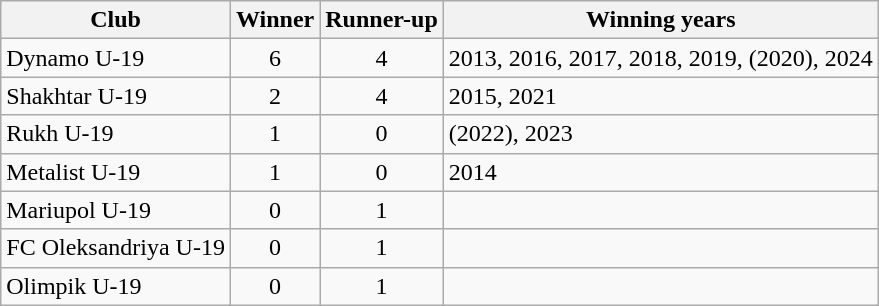<table class="wikitable">
<tr>
<th>Club</th>
<th>Winner</th>
<th>Runner-up</th>
<th>Winning years</th>
</tr>
<tr>
<td>Dynamo U-19</td>
<td align=center>6</td>
<td align=center>4</td>
<td>2013, 2016, 2017, 2018, 2019, (2020), 2024</td>
</tr>
<tr>
<td>Shakhtar U-19</td>
<td align=center>2</td>
<td align=center>4</td>
<td>2015, 2021</td>
</tr>
<tr>
<td>Rukh U-19</td>
<td align=center>1</td>
<td align=center>0</td>
<td>(2022), 2023</td>
</tr>
<tr>
<td>Metalist U-19</td>
<td align=center>1</td>
<td align=center>0</td>
<td>2014</td>
</tr>
<tr>
<td>Mariupol U-19</td>
<td align=center>0</td>
<td align=center>1</td>
<td></td>
</tr>
<tr>
<td>FC Oleksandriya U-19</td>
<td align=center>0</td>
<td align=center>1</td>
<td></td>
</tr>
<tr>
<td>Olimpik U-19</td>
<td align=center>0</td>
<td align=center>1</td>
<td></td>
</tr>
</table>
